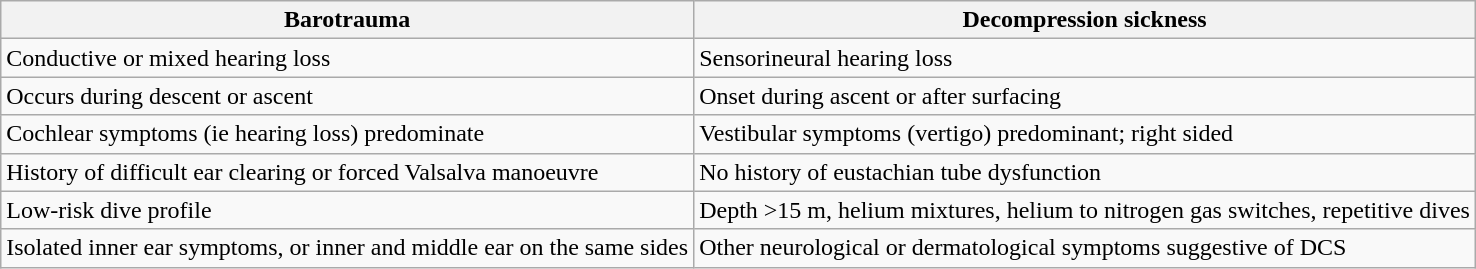<table class="wikitable">
<tr>
<th>Barotrauma</th>
<th>Decompression sickness</th>
</tr>
<tr>
<td>Conductive or mixed hearing loss</td>
<td>Sensorineural hearing loss</td>
</tr>
<tr>
<td>Occurs during descent or ascent</td>
<td>Onset during ascent or after surfacing</td>
</tr>
<tr>
<td>Cochlear symptoms (ie hearing loss) predominate</td>
<td>Vestibular symptoms (vertigo) predominant; right sided</td>
</tr>
<tr>
<td>History of difficult ear clearing or forced Valsalva manoeuvre</td>
<td>No history of eustachian tube dysfunction</td>
</tr>
<tr>
<td>Low-risk dive profile</td>
<td>Depth >15 m, helium mixtures, helium to nitrogen gas switches, repetitive dives</td>
</tr>
<tr>
<td>Isolated inner ear symptoms, or inner and middle ear on the same sides</td>
<td>Other neurological or dermatological symptoms suggestive of DCS</td>
</tr>
</table>
